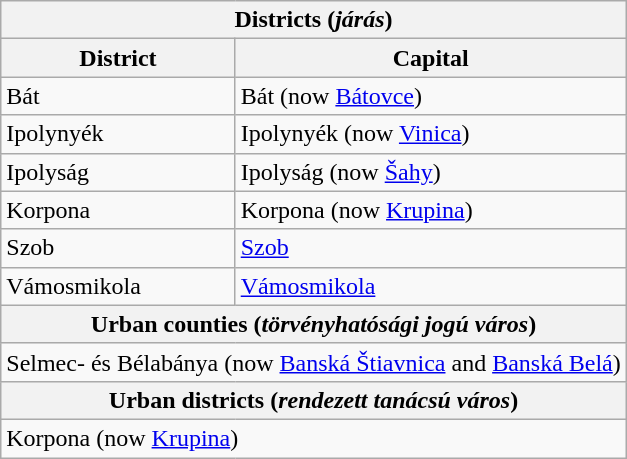<table class="wikitable">
<tr>
<th colspan=2>Districts (<em>járás</em>)</th>
</tr>
<tr>
<th>District</th>
<th>Capital</th>
</tr>
<tr>
<td> Bát</td>
<td>Bát (now <a href='#'>Bátovce</a>)</td>
</tr>
<tr>
<td> Ipolynyék</td>
<td>Ipolynyék (now <a href='#'>Vinica</a>)</td>
</tr>
<tr>
<td> Ipolyság</td>
<td>Ipolyság (now <a href='#'>Šahy</a>)</td>
</tr>
<tr>
<td> Korpona</td>
<td>Korpona (now <a href='#'>Krupina</a>)</td>
</tr>
<tr>
<td> Szob</td>
<td><a href='#'>Szob</a></td>
</tr>
<tr>
<td>Vámosmikola <em></em></td>
<td><a href='#'>Vámosmikola</a></td>
</tr>
<tr>
<th colspan=2> Urban counties (<em>törvényhatósági jogú város</em>)</th>
</tr>
<tr>
<td colspan=2>Selmec- és Bélabánya (now <a href='#'>Banská Štiavnica</a> and <a href='#'>Banská Belá</a>)</td>
</tr>
<tr>
<th colspan=2> Urban districts (<em>rendezett tanácsú város</em>)</th>
</tr>
<tr>
<td colspan=2>Korpona (now <a href='#'>Krupina</a>)</td>
</tr>
</table>
